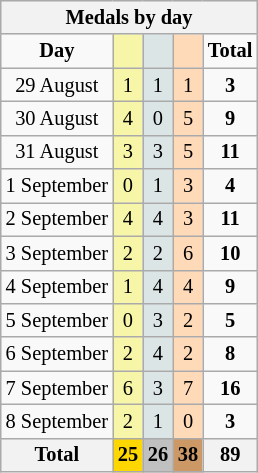<table class="wikitable" style="font-size:85%">
<tr style="background:#efefef;">
<th colspan=7><strong>Medals by day</strong></th>
</tr>
<tr align=center>
<td><strong>Day</strong></td>
<td bgcolor=#f7f6a8></td>
<td bgcolor=#dce5e5></td>
<td bgcolor=#ffdab9></td>
<td><strong>Total</strong></td>
</tr>
<tr align=center>
<td>29 August</td>
<td style="background:#F7F6A8;">1</td>
<td style="background:#DCE5E5;">1</td>
<td style="background:#FFDAB9;">1</td>
<td><strong>3</strong></td>
</tr>
<tr align=center>
<td>30 August</td>
<td style="background:#F7F6A8;">4</td>
<td style="background:#DCE5E5;">0</td>
<td style="background:#FFDAB9;">5</td>
<td><strong>9</strong></td>
</tr>
<tr align=center>
<td>31 August</td>
<td style="background:#F7F6A8;">3</td>
<td style="background:#DCE5E5;">3</td>
<td style="background:#FFDAB9;">5</td>
<td><strong>11</strong></td>
</tr>
<tr align=center>
<td>1 September</td>
<td style="background:#F7F6A8;">0</td>
<td style="background:#DCE5E5;">1</td>
<td style="background:#FFDAB9;">3</td>
<td><strong>4</strong></td>
</tr>
<tr align=center>
<td>2 September</td>
<td style="background:#F7F6A8;">4</td>
<td style="background:#DCE5E5;">4</td>
<td style="background:#FFDAB9;">3</td>
<td><strong>11</strong></td>
</tr>
<tr align=center>
<td>3 September</td>
<td style="background:#F7F6A8;">2</td>
<td style="background:#DCE5E5;">2</td>
<td style="background:#FFDAB9;">6</td>
<td><strong>10</strong></td>
</tr>
<tr align=center>
<td>4 September</td>
<td style="background:#F7F6A8;">1</td>
<td style="background:#DCE5E5;">4</td>
<td style="background:#FFDAB9;">4</td>
<td><strong>9</strong></td>
</tr>
<tr align=center>
<td>5 September</td>
<td style="background:#F7F6A8;">0</td>
<td style="background:#DCE5E5;">3</td>
<td style="background:#FFDAB9;">2</td>
<td><strong>5</strong></td>
</tr>
<tr align=center>
<td>6 September</td>
<td style="background:#F7F6A8;">2</td>
<td style="background:#DCE5E5;">4</td>
<td style="background:#FFDAB9;">2</td>
<td><strong>8</strong></td>
</tr>
<tr align=center>
<td>7 September</td>
<td style="background:#F7F6A8;">6</td>
<td style="background:#DCE5E5;">3</td>
<td style="background:#FFDAB9;">7</td>
<td><strong>16</strong></td>
</tr>
<tr align=center>
<td>8 September</td>
<td style="background:#F7F6A8;">2</td>
<td style="background:#DCE5E5;">1</td>
<td style="background:#FFDAB9;">0</td>
<td><strong>3</strong></td>
</tr>
<tr align=center>
<th><strong>Total</strong></th>
<th style="background:gold;"><strong>25</strong></th>
<th style="background:silver;"><strong>26</strong></th>
<th style="background:#c96;"><strong>38</strong></th>
<th><strong>89</strong></th>
</tr>
</table>
